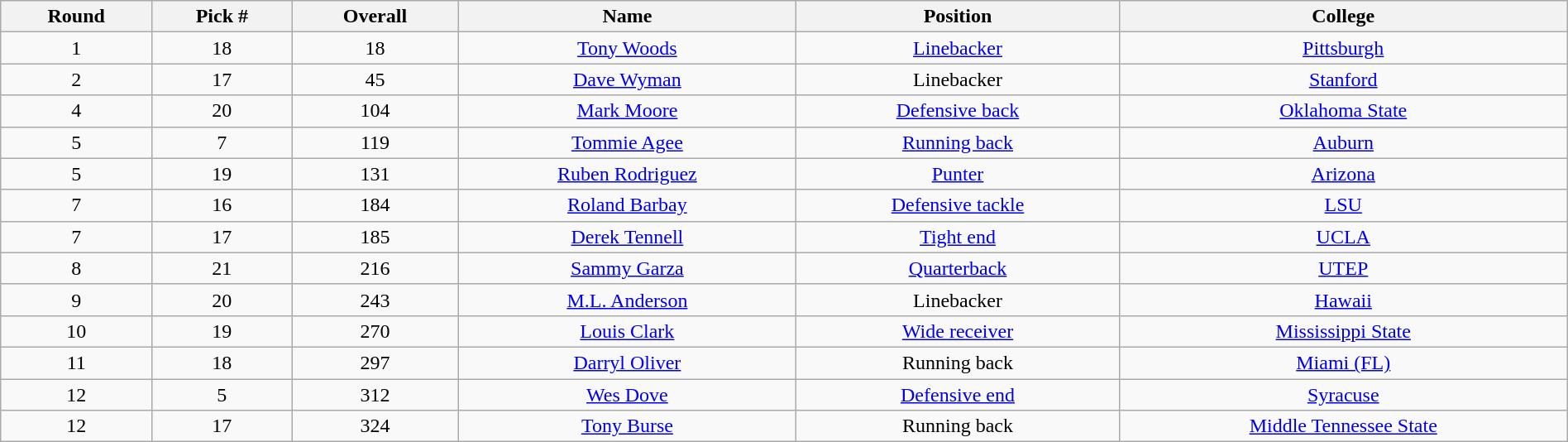<table class="wikitable sortable sortable" style="width: 100%; text-align:center">
<tr>
<th>Round</th>
<th>Pick #</th>
<th>Overall</th>
<th>Name</th>
<th>Position</th>
<th>College</th>
</tr>
<tr>
<td>1</td>
<td>18</td>
<td>18</td>
<td><a href='#'>Tony Woods</a></td>
<td><a href='#'>Linebacker</a></td>
<td><a href='#'>Pittsburgh</a></td>
</tr>
<tr>
<td>2</td>
<td>17</td>
<td>45</td>
<td><a href='#'>Dave Wyman</a></td>
<td>Linebacker</td>
<td><a href='#'>Stanford</a></td>
</tr>
<tr>
<td>4</td>
<td>20</td>
<td>104</td>
<td><a href='#'>Mark Moore</a></td>
<td><a href='#'>Defensive back</a></td>
<td><a href='#'>Oklahoma State</a></td>
</tr>
<tr>
<td>5</td>
<td>7</td>
<td>119</td>
<td><a href='#'>Tommie Agee</a></td>
<td><a href='#'>Running back</a></td>
<td><a href='#'>Auburn</a></td>
</tr>
<tr>
<td>5</td>
<td>19</td>
<td>131</td>
<td><a href='#'>Ruben Rodriguez</a></td>
<td><a href='#'>Punter</a></td>
<td><a href='#'>Arizona</a></td>
</tr>
<tr>
<td>7</td>
<td>16</td>
<td>184</td>
<td><a href='#'>Roland Barbay</a></td>
<td><a href='#'>Defensive tackle</a></td>
<td><a href='#'>LSU</a></td>
</tr>
<tr>
<td>7</td>
<td>17</td>
<td>185</td>
<td><a href='#'>Derek Tennell</a></td>
<td><a href='#'>Tight end</a></td>
<td><a href='#'>UCLA</a></td>
</tr>
<tr>
<td>8</td>
<td>21</td>
<td>216</td>
<td><a href='#'>Sammy Garza</a></td>
<td><a href='#'>Quarterback</a></td>
<td><a href='#'>UTEP</a></td>
</tr>
<tr>
<td>9</td>
<td>20</td>
<td>243</td>
<td><a href='#'>M.L. Anderson</a></td>
<td>Linebacker</td>
<td><a href='#'>Hawaii</a></td>
</tr>
<tr>
<td>10</td>
<td>19</td>
<td>270</td>
<td><a href='#'>Louis Clark</a></td>
<td><a href='#'>Wide receiver</a></td>
<td><a href='#'>Mississippi State</a></td>
</tr>
<tr>
<td>11</td>
<td>18</td>
<td>297</td>
<td><a href='#'>Darryl Oliver</a></td>
<td>Running back</td>
<td><a href='#'>Miami (FL)</a></td>
</tr>
<tr>
<td>12</td>
<td>5</td>
<td>312</td>
<td><a href='#'>Wes Dove</a></td>
<td><a href='#'>Defensive end</a></td>
<td><a href='#'>Syracuse</a></td>
</tr>
<tr>
<td>12</td>
<td>17</td>
<td>324</td>
<td><a href='#'>Tony Burse</a></td>
<td>Running back</td>
<td><a href='#'>Middle Tennessee State</a></td>
</tr>
</table>
